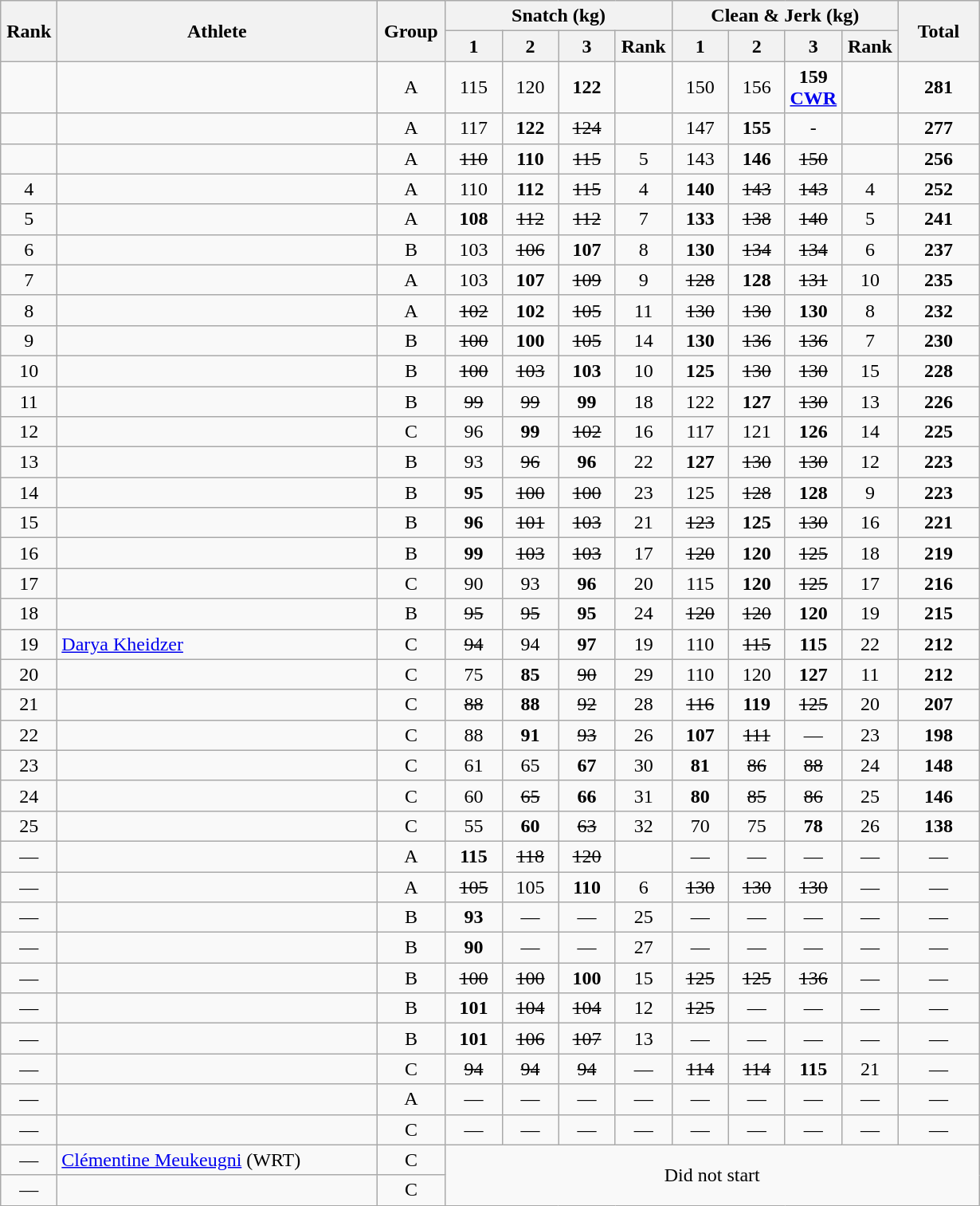<table class = "wikitable" style="text-align:center;">
<tr>
<th rowspan=2 width=40>Rank</th>
<th rowspan=2 width=260>Athlete</th>
<th rowspan=2 width=50>Group</th>
<th colspan=4>Snatch (kg)</th>
<th colspan=4>Clean & Jerk (kg)</th>
<th rowspan=2 width=60>Total</th>
</tr>
<tr>
<th width=40>1</th>
<th width=40>2</th>
<th width=40>3</th>
<th width=40>Rank</th>
<th width=40>1</th>
<th width=40>2</th>
<th width=40>3</th>
<th width=40>Rank</th>
</tr>
<tr>
<td></td>
<td align=left></td>
<td>A</td>
<td>115</td>
<td>120</td>
<td><strong>122</strong></td>
<td></td>
<td>150</td>
<td>156</td>
<td><strong>159 <a href='#'>CWR</a></strong></td>
<td></td>
<td><strong>281</strong></td>
</tr>
<tr>
<td></td>
<td align=left></td>
<td>A</td>
<td>117</td>
<td><strong>122</strong></td>
<td><s>124</s></td>
<td></td>
<td>147</td>
<td><strong>155</strong></td>
<td>-</td>
<td></td>
<td><strong>277</strong></td>
</tr>
<tr>
<td></td>
<td align=left></td>
<td>A</td>
<td><s>110</s></td>
<td><strong>110</strong></td>
<td><s>115</s></td>
<td>5</td>
<td>143</td>
<td><strong>146</strong></td>
<td><s>150</s></td>
<td></td>
<td><strong>256</strong></td>
</tr>
<tr>
<td>4</td>
<td align=left></td>
<td>A</td>
<td>110</td>
<td><strong>112</strong></td>
<td><s>115</s></td>
<td>4</td>
<td><strong>140</strong></td>
<td><s>143</s></td>
<td><s>143</s></td>
<td>4</td>
<td><strong>252</strong></td>
</tr>
<tr>
<td>5</td>
<td align=left></td>
<td>A</td>
<td><strong>108</strong></td>
<td><s>112</s></td>
<td><s>112</s></td>
<td>7</td>
<td><strong>133</strong></td>
<td><s>138</s></td>
<td><s>140</s></td>
<td>5</td>
<td><strong>241</strong></td>
</tr>
<tr>
<td>6</td>
<td align=left></td>
<td>B</td>
<td>103</td>
<td><s>106</s></td>
<td><strong>107</strong></td>
<td>8</td>
<td><strong>130</strong></td>
<td><s>134</s></td>
<td><s>134</s></td>
<td>6</td>
<td><strong>237</strong></td>
</tr>
<tr>
<td>7</td>
<td align=left></td>
<td>A</td>
<td>103</td>
<td><strong>107</strong></td>
<td><s>109</s></td>
<td>9</td>
<td><s>128</s></td>
<td><strong>128</strong></td>
<td><s>131</s></td>
<td>10</td>
<td><strong>235</strong></td>
</tr>
<tr>
<td>8</td>
<td align=left></td>
<td>A</td>
<td><s>102</s></td>
<td><strong>102</strong></td>
<td><s>105</s></td>
<td>11</td>
<td><s>130</s></td>
<td><s>130</s></td>
<td><strong>130</strong></td>
<td>8</td>
<td><strong>232</strong></td>
</tr>
<tr>
<td>9</td>
<td align=left></td>
<td>B</td>
<td><s>100</s></td>
<td><strong>100</strong></td>
<td><s>105</s></td>
<td>14</td>
<td><strong>130</strong></td>
<td><s>136</s></td>
<td><s>136</s></td>
<td>7</td>
<td><strong>230</strong></td>
</tr>
<tr>
<td>10</td>
<td align=left></td>
<td>B</td>
<td><s>100</s></td>
<td><s>103</s></td>
<td><strong>103</strong></td>
<td>10</td>
<td><strong>125</strong></td>
<td><s>130</s></td>
<td><s>130</s></td>
<td>15</td>
<td><strong>228</strong></td>
</tr>
<tr>
<td>11</td>
<td align=left></td>
<td>B</td>
<td><s>99</s></td>
<td><s>99</s></td>
<td><strong>99</strong></td>
<td>18</td>
<td>122</td>
<td><strong>127</strong></td>
<td><s>130</s></td>
<td>13</td>
<td><strong>226</strong></td>
</tr>
<tr>
<td>12</td>
<td align=left></td>
<td>C</td>
<td>96</td>
<td><strong>99</strong></td>
<td><s>102</s></td>
<td>16</td>
<td>117</td>
<td>121</td>
<td><strong>126</strong></td>
<td>14</td>
<td><strong>225</strong></td>
</tr>
<tr>
<td>13</td>
<td align=left></td>
<td>B</td>
<td>93</td>
<td><s>96</s></td>
<td><strong>96</strong></td>
<td>22</td>
<td><strong>127</strong></td>
<td><s>130</s></td>
<td><s>130</s></td>
<td>12</td>
<td><strong>223</strong></td>
</tr>
<tr>
<td>14</td>
<td align=left></td>
<td>B</td>
<td><strong>95</strong></td>
<td><s>100</s></td>
<td><s>100</s></td>
<td>23</td>
<td>125</td>
<td><s>128</s></td>
<td><strong>128</strong></td>
<td>9</td>
<td><strong>223</strong></td>
</tr>
<tr>
<td>15</td>
<td align=left></td>
<td>B</td>
<td><strong>96</strong></td>
<td><s>101</s></td>
<td><s>103</s></td>
<td>21</td>
<td><s>123</s></td>
<td><strong>125</strong></td>
<td><s>130</s></td>
<td>16</td>
<td><strong>221</strong></td>
</tr>
<tr>
<td>16</td>
<td align=left></td>
<td>B</td>
<td><strong>99</strong></td>
<td><s>103</s></td>
<td><s>103</s></td>
<td>17</td>
<td><s>120</s></td>
<td><strong>120</strong></td>
<td><s>125</s></td>
<td>18</td>
<td><strong>219</strong></td>
</tr>
<tr>
<td>17</td>
<td align=left></td>
<td>C</td>
<td>90</td>
<td>93</td>
<td><strong>96</strong></td>
<td>20</td>
<td>115</td>
<td><strong>120</strong></td>
<td><s>125</s></td>
<td>17</td>
<td><strong>216</strong></td>
</tr>
<tr>
<td>18</td>
<td align=left></td>
<td>B</td>
<td><s>95</s></td>
<td><s>95</s></td>
<td><strong>95</strong></td>
<td>24</td>
<td><s>120</s></td>
<td><s>120</s></td>
<td><strong>120</strong></td>
<td>19</td>
<td><strong>215</strong></td>
</tr>
<tr>
<td>19</td>
<td align=left> <a href='#'>Darya Kheidzer</a> </td>
<td>C</td>
<td><s>94</s></td>
<td>94</td>
<td><strong>97</strong></td>
<td>19</td>
<td>110</td>
<td><s>115</s></td>
<td><strong>115</strong></td>
<td>22</td>
<td><strong>212</strong></td>
</tr>
<tr>
<td>20</td>
<td align=left></td>
<td>C</td>
<td>75</td>
<td><strong>85</strong></td>
<td><s>90</s></td>
<td>29</td>
<td>110</td>
<td>120</td>
<td><strong>127</strong></td>
<td>11</td>
<td><strong>212</strong></td>
</tr>
<tr>
<td>21</td>
<td align=left></td>
<td>C</td>
<td><s>88</s></td>
<td><strong>88</strong></td>
<td><s>92</s></td>
<td>28</td>
<td><s>116</s></td>
<td><strong>119</strong></td>
<td><s>125</s></td>
<td>20</td>
<td><strong>207</strong></td>
</tr>
<tr>
<td>22</td>
<td align=left></td>
<td>C</td>
<td>88</td>
<td><strong>91</strong></td>
<td><s>93</s></td>
<td>26</td>
<td><strong>107</strong></td>
<td><s>111</s></td>
<td>—</td>
<td>23</td>
<td><strong>198</strong></td>
</tr>
<tr>
<td>23</td>
<td align=left></td>
<td>C</td>
<td>61</td>
<td>65</td>
<td><strong>67</strong></td>
<td>30</td>
<td><strong>81</strong></td>
<td><s>86</s></td>
<td><s>88</s></td>
<td>24</td>
<td><strong>148</strong></td>
</tr>
<tr>
<td>24</td>
<td align=left></td>
<td>C</td>
<td>60</td>
<td><s>65</s></td>
<td><strong>66</strong></td>
<td>31</td>
<td><strong>80</strong></td>
<td><s>85</s></td>
<td><s>86</s></td>
<td>25</td>
<td><strong>146</strong></td>
</tr>
<tr>
<td>25</td>
<td align=left></td>
<td>C</td>
<td>55</td>
<td><strong>60</strong></td>
<td><s>63</s></td>
<td>32</td>
<td>70</td>
<td>75</td>
<td><strong>78</strong></td>
<td>26</td>
<td><strong>138</strong></td>
</tr>
<tr>
<td>—</td>
<td align=left></td>
<td>A</td>
<td><strong>115</strong></td>
<td><s>118</s></td>
<td><s>120</s></td>
<td></td>
<td>—</td>
<td>—</td>
<td>—</td>
<td>—</td>
<td>—</td>
</tr>
<tr>
<td>—</td>
<td align=left></td>
<td>A</td>
<td><s>105</s></td>
<td>105</td>
<td><strong>110</strong></td>
<td>6</td>
<td><s>130</s></td>
<td><s>130</s></td>
<td><s>130</s></td>
<td>—</td>
<td>—</td>
</tr>
<tr>
<td>—</td>
<td align=left></td>
<td>B</td>
<td><strong>93</strong></td>
<td>—</td>
<td>—</td>
<td>25</td>
<td>—</td>
<td>—</td>
<td>—</td>
<td>—</td>
<td>—</td>
</tr>
<tr>
<td>—</td>
<td align=left></td>
<td>B</td>
<td><strong>90</strong></td>
<td>—</td>
<td>—</td>
<td>27</td>
<td>—</td>
<td>—</td>
<td>—</td>
<td>—</td>
<td>—</td>
</tr>
<tr>
<td>—</td>
<td align=left></td>
<td>B</td>
<td><s>100</s></td>
<td><s>100</s></td>
<td><strong>100</strong></td>
<td>15</td>
<td><s>125</s></td>
<td><s>125</s></td>
<td><s>136</s></td>
<td>—</td>
<td>—</td>
</tr>
<tr>
<td>—</td>
<td align=left></td>
<td>B</td>
<td><strong>101</strong></td>
<td><s>104</s></td>
<td><s>104</s></td>
<td>12</td>
<td><s>125</s></td>
<td>—</td>
<td>—</td>
<td>—</td>
<td>—</td>
</tr>
<tr>
<td>—</td>
<td align=left></td>
<td>B</td>
<td><strong>101</strong></td>
<td><s>106</s></td>
<td><s>107</s></td>
<td>13</td>
<td>—</td>
<td>—</td>
<td>—</td>
<td>—</td>
<td>—</td>
</tr>
<tr>
<td>—</td>
<td align=left></td>
<td>C</td>
<td><s>94</s></td>
<td><s>94</s></td>
<td><s>94</s></td>
<td>—</td>
<td><s>114</s></td>
<td><s>114</s></td>
<td><strong>115</strong></td>
<td>21</td>
<td>—</td>
</tr>
<tr>
<td>—</td>
<td align=left></td>
<td>A</td>
<td>—</td>
<td>—</td>
<td>—</td>
<td>—</td>
<td>—</td>
<td>—</td>
<td>—</td>
<td>—</td>
<td>—</td>
</tr>
<tr>
<td>—</td>
<td align=left></td>
<td>C</td>
<td>—</td>
<td>—</td>
<td>—</td>
<td>—</td>
<td>—</td>
<td>—</td>
<td>—</td>
<td>—</td>
<td>—</td>
</tr>
<tr>
<td>—</td>
<td align=left> <a href='#'>Clémentine Meukeugni</a> (WRT)</td>
<td>C</td>
<td colspan=9 rowspan=2>Did not start</td>
</tr>
<tr>
<td>—</td>
<td align=left></td>
<td>C</td>
</tr>
</table>
